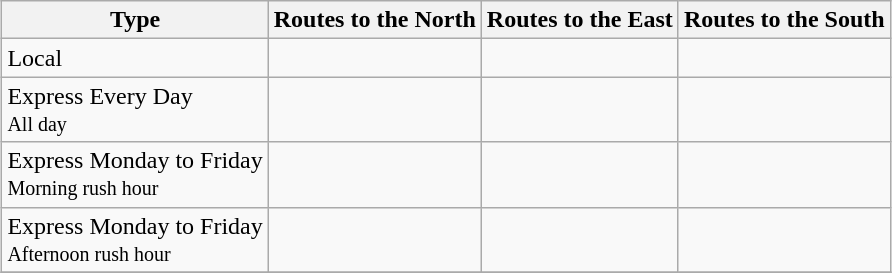<table class="wikitable" style="margin:1em auto;">
<tr>
<th>Type</th>
<th>Routes to the North</th>
<th>Routes to the East</th>
<th>Routes to the South</th>
</tr>
<tr>
<td>Local</td>
<td></td>
<td></td>
<td></td>
</tr>
<tr>
<td>Express Every Day <br><small>All day</small></td>
<td></td>
<td></td>
<td> </td>
</tr>
<tr>
<td>Express Monday to Friday <br><small>Morning rush hour</small></td>
<td></td>
<td></td>
<td></td>
</tr>
<tr>
<td>Express Monday to Friday <br><small>Afternoon rush hour</small></td>
<td></td>
<td></td>
<td></td>
</tr>
<tr>
</tr>
</table>
